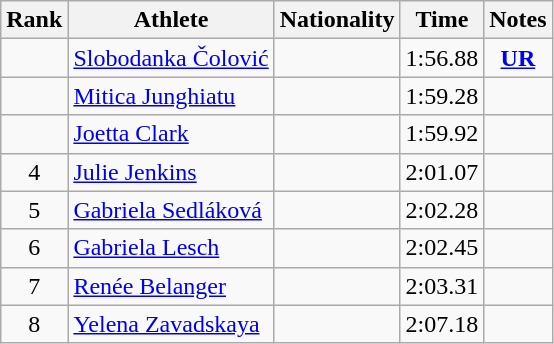<table class="wikitable sortable" style="text-align:center">
<tr>
<th>Rank</th>
<th>Athlete</th>
<th>Nationality</th>
<th>Time</th>
<th>Notes</th>
</tr>
<tr>
<td></td>
<td align=left><a href='#'>Slobodanka Čolović</a></td>
<td align=left></td>
<td>1:56.88</td>
<td><strong><a href='#'>UR</a></strong></td>
</tr>
<tr>
<td></td>
<td align=left><a href='#'>Mitica Junghiatu</a></td>
<td align=left></td>
<td>1:59.28</td>
<td></td>
</tr>
<tr>
<td></td>
<td align=left><a href='#'>Joetta Clark</a></td>
<td align=left></td>
<td>1:59.92</td>
<td></td>
</tr>
<tr>
<td>4</td>
<td align=left><a href='#'>Julie Jenkins</a></td>
<td align=left></td>
<td>2:01.07</td>
<td></td>
</tr>
<tr>
<td>5</td>
<td align=left><a href='#'>Gabriela Sedláková</a></td>
<td align=left></td>
<td>2:02.28</td>
<td></td>
</tr>
<tr>
<td>6</td>
<td align=left><a href='#'>Gabriela Lesch</a></td>
<td align=left></td>
<td>2:02.45</td>
<td></td>
</tr>
<tr>
<td>7</td>
<td align=left><a href='#'>Renée Belanger</a></td>
<td align=left></td>
<td>2:03.31</td>
<td></td>
</tr>
<tr>
<td>8</td>
<td align=left><a href='#'>Yelena Zavadskaya</a></td>
<td align=left></td>
<td>2:07.18</td>
<td></td>
</tr>
</table>
